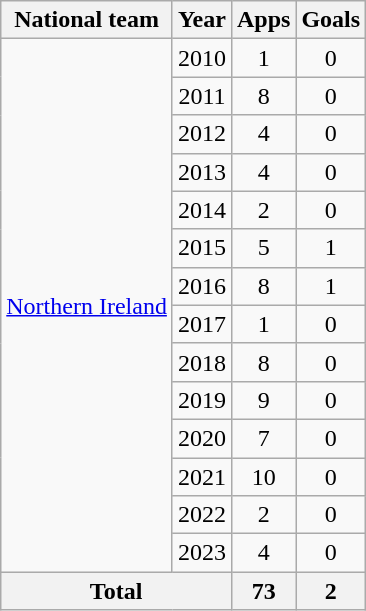<table class=wikitable style="text-align:center">
<tr>
<th>National team</th>
<th>Year</th>
<th>Apps</th>
<th>Goals</th>
</tr>
<tr>
<td rowspan="14"><a href='#'>Northern Ireland</a></td>
<td>2010</td>
<td>1</td>
<td>0</td>
</tr>
<tr>
<td>2011</td>
<td>8</td>
<td>0</td>
</tr>
<tr>
<td>2012</td>
<td>4</td>
<td>0</td>
</tr>
<tr>
<td>2013</td>
<td>4</td>
<td>0</td>
</tr>
<tr>
<td>2014</td>
<td>2</td>
<td>0</td>
</tr>
<tr>
<td>2015</td>
<td>5</td>
<td>1</td>
</tr>
<tr>
<td>2016</td>
<td>8</td>
<td>1</td>
</tr>
<tr>
<td>2017</td>
<td>1</td>
<td>0</td>
</tr>
<tr>
<td>2018</td>
<td>8</td>
<td>0</td>
</tr>
<tr>
<td>2019</td>
<td>9</td>
<td>0</td>
</tr>
<tr>
<td>2020</td>
<td>7</td>
<td>0</td>
</tr>
<tr>
<td>2021</td>
<td>10</td>
<td>0</td>
</tr>
<tr>
<td>2022</td>
<td>2</td>
<td>0</td>
</tr>
<tr>
<td>2023</td>
<td>4</td>
<td>0</td>
</tr>
<tr>
<th colspan="2">Total</th>
<th>73</th>
<th>2</th>
</tr>
</table>
